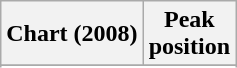<table class="wikitable sortable">
<tr>
<th align="left">Chart (2008)</th>
<th align="center">Peak<br>position</th>
</tr>
<tr>
</tr>
<tr>
</tr>
<tr>
</tr>
<tr>
</tr>
</table>
